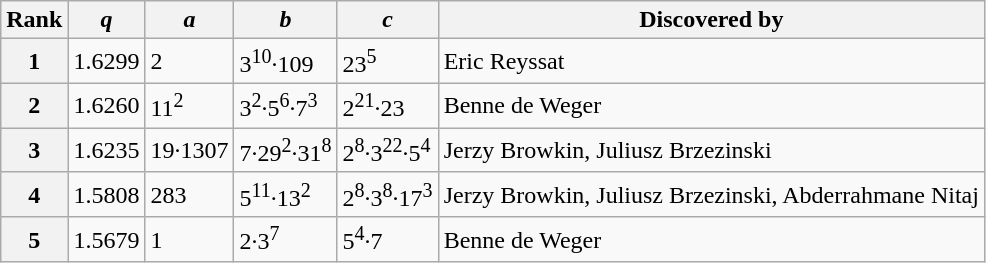<table class="wikitable">
<tr>
<th scope="col">Rank</th>
<th scope="col"><em>q</em></th>
<th scope="col"><em>a</em></th>
<th scope="col"><em>b</em></th>
<th scope="col"><em>c</em></th>
<th scope="col" class="unsortable">Discovered by</th>
</tr>
<tr>
<th scope="row">1</th>
<td>1.6299</td>
<td>2</td>
<td>3<sup>10</sup>·109</td>
<td>23<sup>5</sup></td>
<td>Eric Reyssat</td>
</tr>
<tr>
<th scope="row">2</th>
<td>1.6260</td>
<td>11<sup>2</sup></td>
<td>3<sup>2</sup>·5<sup>6</sup>·7<sup>3</sup></td>
<td>2<sup>21</sup>·23</td>
<td>Benne de Weger</td>
</tr>
<tr>
<th scope="row">3</th>
<td>1.6235</td>
<td>19·1307</td>
<td>7·29<sup>2</sup>·31<sup>8</sup></td>
<td>2<sup>8</sup>·3<sup>22</sup>·5<sup>4</sup></td>
<td>Jerzy Browkin, Juliusz Brzezinski</td>
</tr>
<tr>
<th scope="row">4</th>
<td>1.5808</td>
<td>283</td>
<td>5<sup>11</sup>·13<sup>2</sup></td>
<td>2<sup>8</sup>·3<sup>8</sup>·17<sup>3</sup></td>
<td>Jerzy Browkin, Juliusz Brzezinski, Abderrahmane Nitaj</td>
</tr>
<tr>
<th scope="row">5</th>
<td>1.5679</td>
<td>1</td>
<td>2·3<sup>7</sup></td>
<td>5<sup>4</sup>·7</td>
<td>Benne de Weger</td>
</tr>
</table>
